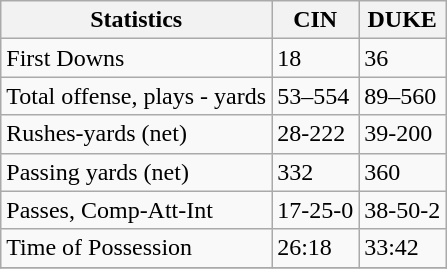<table class="wikitable">
<tr>
<th>Statistics</th>
<th>CIN</th>
<th>DUKE</th>
</tr>
<tr>
<td>First Downs</td>
<td>18</td>
<td>36</td>
</tr>
<tr>
<td>Total offense, plays - yards</td>
<td>53–554</td>
<td>89–560</td>
</tr>
<tr>
<td>Rushes-yards (net)</td>
<td>28-222</td>
<td>39-200</td>
</tr>
<tr>
<td>Passing yards (net)</td>
<td>332</td>
<td>360</td>
</tr>
<tr>
<td>Passes, Comp-Att-Int</td>
<td>17-25-0</td>
<td>38-50-2</td>
</tr>
<tr>
<td>Time of Possession</td>
<td>26:18</td>
<td>33:42</td>
</tr>
<tr>
</tr>
</table>
